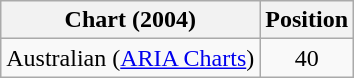<table class="wikitable">
<tr>
<th>Chart (2004)</th>
<th>Position</th>
</tr>
<tr>
<td>Australian (<a href='#'>ARIA Charts</a>)</td>
<td align="center">40</td>
</tr>
</table>
